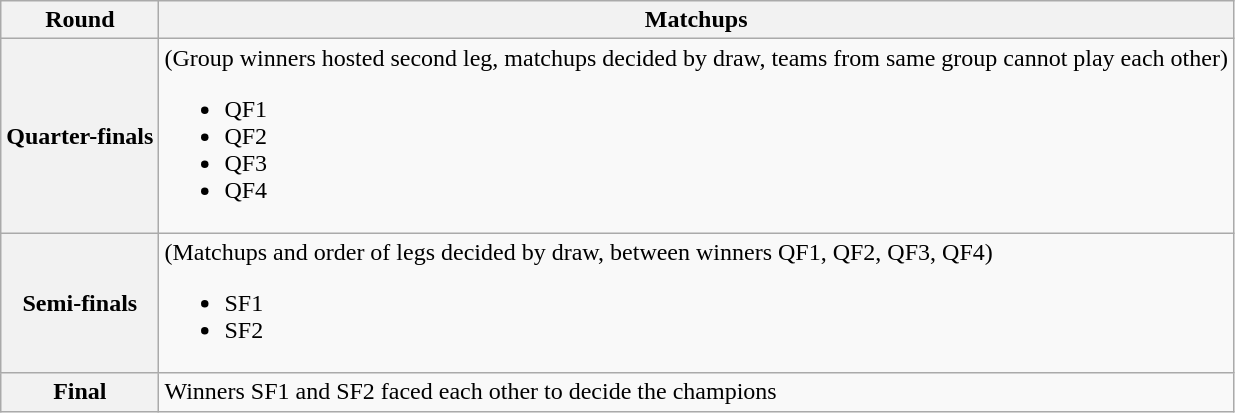<table class=wikitable>
<tr>
<th>Round</th>
<th>Matchups</th>
</tr>
<tr>
<th>Quarter-finals</th>
<td>(Group winners hosted second leg, matchups decided by draw, teams from same group cannot play each other)<br><ul><li>QF1</li><li>QF2</li><li>QF3</li><li>QF4</li></ul></td>
</tr>
<tr>
<th>Semi-finals</th>
<td>(Matchups and order of legs decided by draw, between winners QF1, QF2, QF3, QF4)<br><ul><li>SF1</li><li>SF2</li></ul></td>
</tr>
<tr>
<th>Final</th>
<td>Winners SF1 and SF2 faced each other to decide the champions</td>
</tr>
</table>
